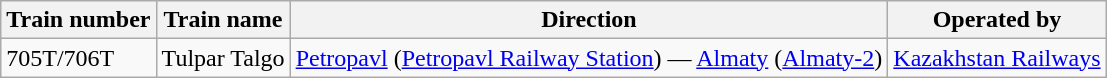<table class="wikitable">
<tr>
<th>Train number</th>
<th>Train name</th>
<th>Direction</th>
<th>Operated by</th>
</tr>
<tr>
<td>705Т/706Т</td>
<td>Tulpar Talgo</td>
<td> <a href='#'>Petropavl</a> (<a href='#'>Petropavl Railway Station</a>) —  <a href='#'>Almaty</a> (<a href='#'>Almaty-2</a>)</td>
<td> <a href='#'>Kazakhstan Railways</a></td>
</tr>
</table>
